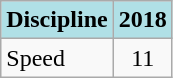<table class="wikitable" style="text-align: center;">
<tr>
<th style="background: #b0e0e6;">Discipline</th>
<th style="background: #b0e0e6;">2018</th>
</tr>
<tr>
<td align="left">Speed</td>
<td>11</td>
</tr>
</table>
